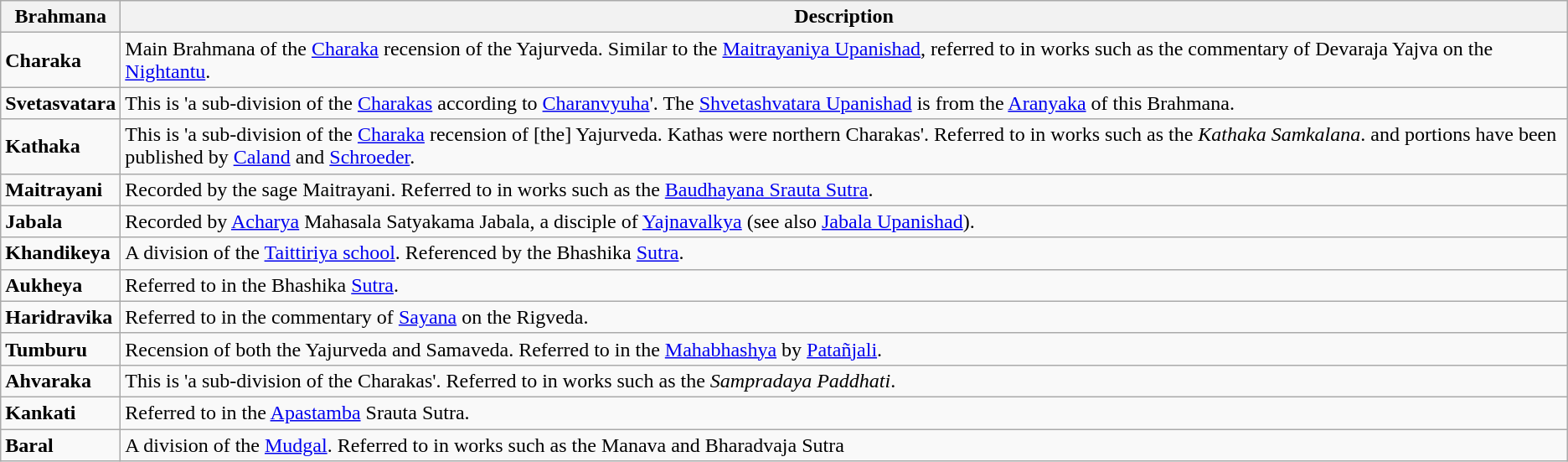<table class="wikitable">
<tr>
<th>Brahmana</th>
<th>Description</th>
</tr>
<tr>
<td><strong>Charaka</strong></td>
<td>Main Brahmana of the <a href='#'>Charaka</a> recension of the Yajurveda. Similar to the <a href='#'>Maitrayaniya Upanishad</a>, referred to in works such as the commentary of Devaraja Yajva on the <a href='#'>Nightantu</a>.</td>
</tr>
<tr>
<td><strong>Svetasvatara</strong></td>
<td>This is 'a sub-division of the <a href='#'>Charakas</a> according to <a href='#'>Charanvyuha</a>'. The <a href='#'>Shvetashvatara Upanishad</a> is from the <a href='#'>Aranyaka</a> of this Brahmana.</td>
</tr>
<tr>
<td><strong>Kathaka</strong></td>
<td>This is 'a sub-division of the <a href='#'>Charaka</a> recension of [the] Yajurveda. Kathas were northern Charakas'. Referred to in works such as the <em>Kathaka Samkalana</em>. and portions have been published by <a href='#'>Caland</a> and <a href='#'>Schroeder</a>.</td>
</tr>
<tr>
<td><strong>Maitrayani</strong></td>
<td>Recorded by the sage Maitrayani. Referred to in works such as the <a href='#'>Baudhayana Srauta Sutra</a>.</td>
</tr>
<tr>
<td><strong>Jabala</strong></td>
<td>Recorded by <a href='#'>Acharya</a> Mahasala Satyakama Jabala, a disciple of <a href='#'>Yajnavalkya</a> (see also <a href='#'>Jabala Upanishad</a>).</td>
</tr>
<tr>
<td><strong>Khandikeya</strong></td>
<td>A division of the <a href='#'>Taittiriya school</a>. Referenced by the Bhashika <a href='#'>Sutra</a>.</td>
</tr>
<tr>
<td><strong>Aukheya</strong></td>
<td>Referred to in the Bhashika <a href='#'>Sutra</a>.</td>
</tr>
<tr>
<td><strong>Haridravika</strong></td>
<td>Referred to in the commentary of <a href='#'>Sayana</a> on the Rigveda.</td>
</tr>
<tr>
<td><strong>Tumburu</strong></td>
<td>Recension of both the Yajurveda and Samaveda. Referred to in the <a href='#'>Mahabhashya</a> by <a href='#'>Patañjali</a>.</td>
</tr>
<tr>
<td><strong>Ahvaraka</strong></td>
<td>This is 'a sub-division of the Charakas'. Referred to in works such as the <em>Sampradaya Paddhati</em>.</td>
</tr>
<tr>
<td><strong>Kankati</strong></td>
<td>Referred to in the <a href='#'>Apastamba</a> Srauta Sutra.</td>
</tr>
<tr>
<td><strong>Baral</strong></td>
<td>A division of the <a href='#'>Mudgal</a>. Referred to in works such as the Manava and Bharadvaja Sutra</td>
</tr>
</table>
